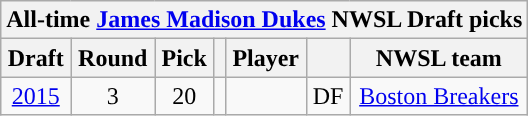<table class="wikitable sortable" style="text-align: center;">
<tr>
<th colspan="7" style="background:#">All-time <a href='#'><span>James Madison Dukes</span></a> NWSL Draft picks</th>
</tr>
<tr>
<th scope="col">Draft</th>
<th scope="col">Round</th>
<th scope="col">Pick</th>
<th scope="col"></th>
<th scope="col">Player</th>
<th scope="col"></th>
<th scope="col">NWSL team</th>
</tr>
<tr>
<td><a href='#'>2015</a></td>
<td>3</td>
<td>20</td>
<td></td>
<td></td>
<td>DF</td>
<td><a href='#'>Boston Breakers</a></td>
</tr>
</table>
